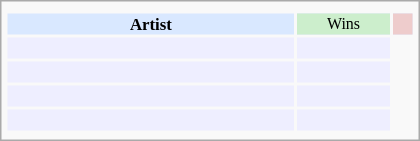<table class="infobox" style="width: 25em; text-align: center; font-size: 70%; vertical-align: middle;">
<tr>
<td colspan="3" style="text-align:center;"></td>
</tr>
<tr style="background:#d9e8ff; text-align:center;">
<th style="vertical-align: middle;">Artist</th>
<td style="background:#cec; font-size:8pt; width:60px;">Wins</td>
<td style="background:#ecc; font-size:8pt;"></td>
</tr>
<tr style="background:#eef;">
<td style="text-align:center;"><br></td>
<td></td>
</tr>
<tr style="background:#eef;">
<td style="text-align:center;"><br></td>
<td></td>
</tr>
<tr style="background:#eef;">
<td style="text-align:center;"><br></td>
<td></td>
</tr>
<tr style="background:#eef;">
<td style="text-align:center;"><br></td>
<td></td>
</tr>
<tr>
</tr>
</table>
